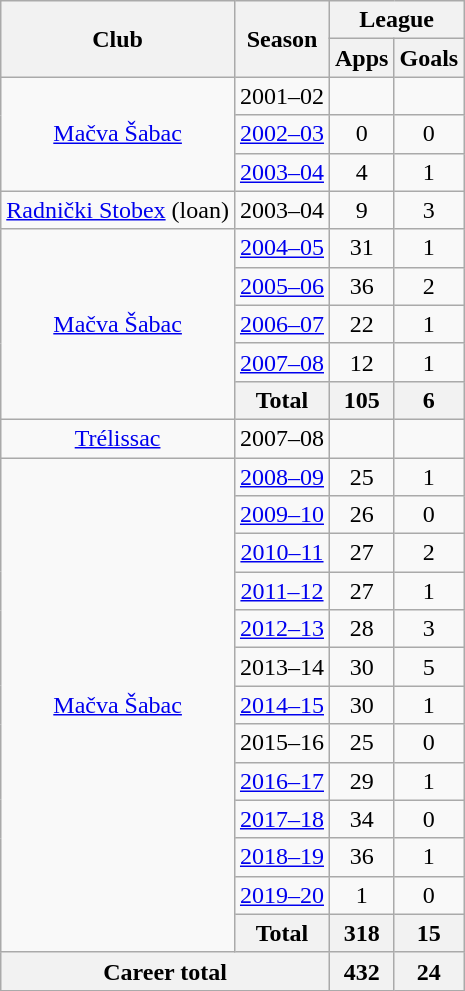<table class="wikitable" style="text-align:center">
<tr>
<th rowspan="2">Club</th>
<th rowspan="2">Season</th>
<th colspan="2">League</th>
</tr>
<tr>
<th>Apps</th>
<th>Goals</th>
</tr>
<tr>
<td rowspan="3"><a href='#'>Mačva Šabac</a></td>
<td>2001–02</td>
<td></td>
<td></td>
</tr>
<tr>
<td><a href='#'>2002–03</a></td>
<td>0</td>
<td>0</td>
</tr>
<tr>
<td><a href='#'>2003–04</a></td>
<td>4</td>
<td>1</td>
</tr>
<tr>
<td><a href='#'>Radnički Stobex</a> (loan)</td>
<td>2003–04</td>
<td>9</td>
<td>3</td>
</tr>
<tr>
<td rowspan="5"><a href='#'>Mačva Šabac</a></td>
<td><a href='#'>2004–05</a></td>
<td>31</td>
<td>1</td>
</tr>
<tr>
<td><a href='#'>2005–06</a></td>
<td>36</td>
<td>2</td>
</tr>
<tr>
<td><a href='#'>2006–07</a></td>
<td>22</td>
<td>1</td>
</tr>
<tr>
<td><a href='#'>2007–08</a></td>
<td>12</td>
<td>1</td>
</tr>
<tr>
<th>Total</th>
<th>105</th>
<th>6</th>
</tr>
<tr>
<td><a href='#'>Trélissac</a></td>
<td>2007–08</td>
<td></td>
<td></td>
</tr>
<tr>
<td rowspan="13"><a href='#'>Mačva Šabac</a></td>
<td><a href='#'>2008–09</a></td>
<td>25</td>
<td>1</td>
</tr>
<tr>
<td><a href='#'>2009–10</a></td>
<td>26</td>
<td>0</td>
</tr>
<tr>
<td><a href='#'>2010–11</a></td>
<td>27</td>
<td>2</td>
</tr>
<tr>
<td><a href='#'>2011–12</a></td>
<td>27</td>
<td>1</td>
</tr>
<tr>
<td><a href='#'>2012–13</a></td>
<td>28</td>
<td>3</td>
</tr>
<tr>
<td>2013–14</td>
<td>30</td>
<td>5</td>
</tr>
<tr>
<td><a href='#'>2014–15</a></td>
<td>30</td>
<td>1</td>
</tr>
<tr>
<td>2015–16</td>
<td>25</td>
<td>0</td>
</tr>
<tr>
<td><a href='#'>2016–17</a></td>
<td>29</td>
<td>1</td>
</tr>
<tr>
<td><a href='#'>2017–18</a></td>
<td>34</td>
<td>0</td>
</tr>
<tr>
<td><a href='#'>2018–19</a></td>
<td>36</td>
<td>1</td>
</tr>
<tr>
<td><a href='#'>2019–20</a></td>
<td>1</td>
<td>0</td>
</tr>
<tr>
<th>Total</th>
<th>318</th>
<th>15</th>
</tr>
<tr>
<th colspan="2">Career total</th>
<th>432</th>
<th>24</th>
</tr>
</table>
